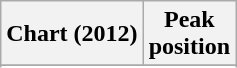<table class="wikitable sortable">
<tr>
<th align="left">Chart (2012)</th>
<th align="center">Peak<br>position</th>
</tr>
<tr>
</tr>
<tr>
</tr>
<tr>
</tr>
<tr>
</tr>
<tr>
</tr>
</table>
